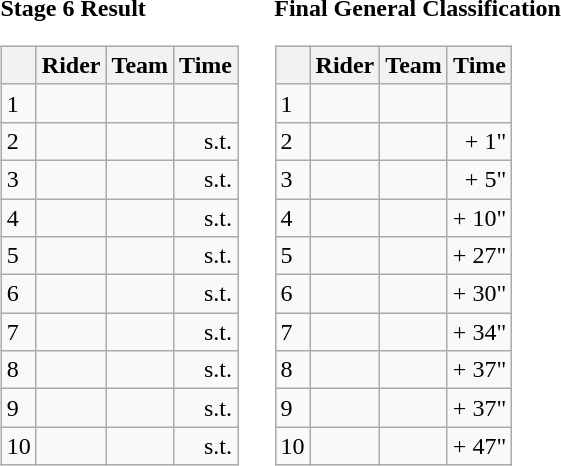<table>
<tr>
<td><strong>Stage 6 Result</strong><br><table class="wikitable">
<tr>
<th></th>
<th>Rider</th>
<th>Team</th>
<th>Time</th>
</tr>
<tr>
<td>1</td>
<td></td>
<td></td>
<td align="right"></td>
</tr>
<tr>
<td>2</td>
<td></td>
<td></td>
<td align="right">s.t.</td>
</tr>
<tr>
<td>3</td>
<td></td>
<td></td>
<td align="right">s.t.</td>
</tr>
<tr>
<td>4</td>
<td></td>
<td></td>
<td align="right">s.t.</td>
</tr>
<tr>
<td>5</td>
<td></td>
<td></td>
<td align="right">s.t.</td>
</tr>
<tr>
<td>6</td>
<td></td>
<td></td>
<td align="right">s.t.</td>
</tr>
<tr>
<td>7</td>
<td></td>
<td></td>
<td align="right">s.t.</td>
</tr>
<tr>
<td>8</td>
<td></td>
<td></td>
<td align="right">s.t.</td>
</tr>
<tr>
<td>9</td>
<td></td>
<td></td>
<td align="right">s.t.</td>
</tr>
<tr>
<td>10</td>
<td></td>
<td></td>
<td align="right">s.t.</td>
</tr>
</table>
</td>
<td></td>
<td><strong>Final General Classification</strong><br><table class="wikitable">
<tr>
<th></th>
<th>Rider</th>
<th>Team</th>
<th>Time</th>
</tr>
<tr>
<td>1</td>
<td>  </td>
<td></td>
<td align="right"></td>
</tr>
<tr>
<td>2</td>
<td></td>
<td></td>
<td align="right">+ 1"</td>
</tr>
<tr>
<td>3</td>
<td></td>
<td></td>
<td align="right">+ 5"</td>
</tr>
<tr>
<td>4</td>
<td></td>
<td></td>
<td align="right">+ 10"</td>
</tr>
<tr>
<td>5</td>
<td></td>
<td></td>
<td align="right">+ 27"</td>
</tr>
<tr>
<td>6</td>
<td></td>
<td></td>
<td align="right">+ 30"</td>
</tr>
<tr>
<td>7</td>
<td></td>
<td></td>
<td align="right">+ 34"</td>
</tr>
<tr>
<td>8</td>
<td></td>
<td></td>
<td align="right">+ 37"</td>
</tr>
<tr>
<td>9</td>
<td> </td>
<td></td>
<td align="right">+ 37"</td>
</tr>
<tr>
<td>10</td>
<td></td>
<td></td>
<td align="right">+ 47"</td>
</tr>
</table>
</td>
</tr>
</table>
